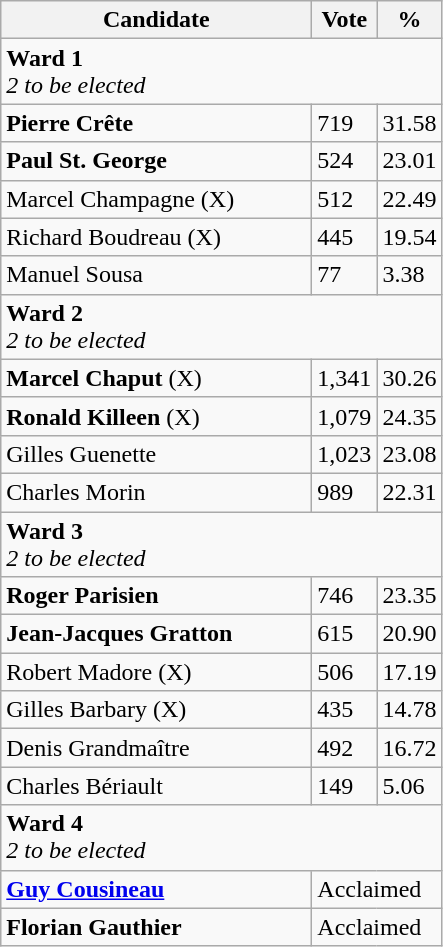<table class="wikitable">
<tr>
<th bgcolor="#DDDDFF" width="200px">Candidate</th>
<th bgcolor="#DDDDFF">Vote</th>
<th bgcolor="#DDDDFF">%</th>
</tr>
<tr>
<td colspan="4"><strong>Ward 1</strong> <br> <em>2 to be elected</em></td>
</tr>
<tr>
<td><strong>Pierre Crête</strong></td>
<td>719</td>
<td>31.58</td>
</tr>
<tr>
<td><strong>Paul St. George</strong></td>
<td>524</td>
<td>23.01</td>
</tr>
<tr>
<td>Marcel Champagne (X)</td>
<td>512</td>
<td>22.49</td>
</tr>
<tr>
<td>Richard Boudreau (X)</td>
<td>445</td>
<td>19.54</td>
</tr>
<tr>
<td>Manuel Sousa</td>
<td>77</td>
<td>3.38</td>
</tr>
<tr>
<td colspan="4"><strong>Ward 2</strong> <br> <em>2 to be elected</em></td>
</tr>
<tr>
<td><strong>Marcel Chaput</strong> (X)</td>
<td>1,341</td>
<td>30.26</td>
</tr>
<tr>
<td><strong>Ronald Killeen</strong> (X)</td>
<td>1,079</td>
<td>24.35</td>
</tr>
<tr>
<td>Gilles Guenette</td>
<td>1,023</td>
<td>23.08</td>
</tr>
<tr>
<td>Charles Morin</td>
<td>989</td>
<td>22.31</td>
</tr>
<tr>
<td colspan="4"><strong>Ward 3</strong> <br> <em>2 to be elected</em></td>
</tr>
<tr>
<td><strong>Roger Parisien</strong></td>
<td>746</td>
<td>23.35</td>
</tr>
<tr>
<td><strong>Jean-Jacques Gratton</strong></td>
<td>615</td>
<td>20.90</td>
</tr>
<tr>
<td>Robert Madore (X)</td>
<td>506</td>
<td>17.19</td>
</tr>
<tr>
<td>Gilles Barbary (X)</td>
<td>435</td>
<td>14.78</td>
</tr>
<tr>
<td>Denis Grandmaître</td>
<td>492</td>
<td>16.72</td>
</tr>
<tr>
<td>Charles Bériault</td>
<td>149</td>
<td>5.06</td>
</tr>
<tr>
<td colspan="4"><strong>Ward 4</strong> <br> <em>2 to be elected</em></td>
</tr>
<tr>
<td><strong><a href='#'>Guy Cousineau</a></strong></td>
<td colspan="2">Acclaimed</td>
</tr>
<tr>
<td><strong>Florian Gauthier</strong></td>
<td colspan="2">Acclaimed</td>
</tr>
</table>
